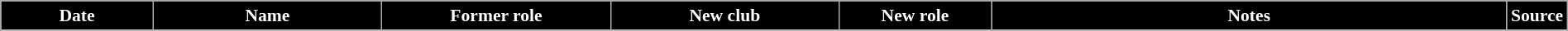<table class="wikitable" style="text-align:center; font-size:90%; width:100%;">
<tr>
<th style="background:Black; color:white; text-align:center; width:10%">Date</th>
<th style="background:Black; color:white; text-align:center; width:15%">Name</th>
<th style="background:Black; color:white; text-align:center; width:15%">Former role</th>
<th style="background:Black; color:white; text-align:center; width:15%">New club</th>
<th style="background:Black; color:white; text-align:center; width:10%">New role</th>
<th style="background:Black; color:white; text-align:center; width:34%">Notes</th>
<th style="background:Black; color:white; text-align:center; width:1%">Source</th>
</tr>
<tr>
</tr>
</table>
